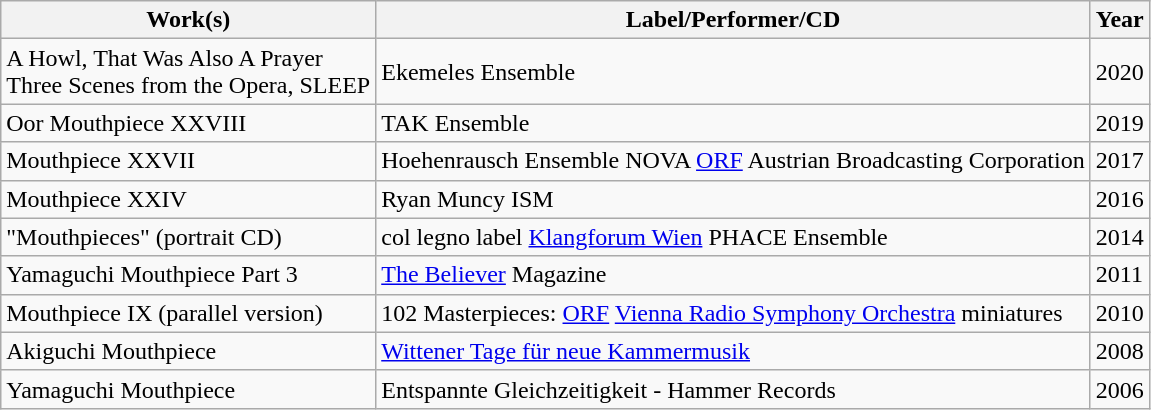<table class="wikitable">
<tr>
<th>Work(s)</th>
<th>Label/Performer/CD</th>
<th>Year</th>
</tr>
<tr>
<td>A Howl, That Was Also A Prayer<br>Three Scenes from the Opera, SLEEP</td>
<td>Ekemeles Ensemble</td>
<td>2020</td>
</tr>
<tr>
<td>Oor Mouthpiece XXVIII</td>
<td>TAK Ensemble</td>
<td>2019</td>
</tr>
<tr>
<td>Mouthpiece XXVII</td>
<td>Hoehenrausch Ensemble NOVA <a href='#'>ORF</a> Austrian Broadcasting Corporation</td>
<td>2017</td>
</tr>
<tr>
<td>Mouthpiece XXIV</td>
<td>Ryan Muncy ISM</td>
<td>2016</td>
</tr>
<tr>
<td>"Mouthpieces" (portrait CD)</td>
<td>col legno label <a href='#'>Klangforum Wien</a> PHACE Ensemble</td>
<td>2014</td>
</tr>
<tr>
<td>Yamaguchi Mouthpiece Part 3</td>
<td><a href='#'>The Believer</a> Magazine</td>
<td>2011</td>
</tr>
<tr>
<td>Mouthpiece IX (parallel version)</td>
<td>102 Masterpieces: <a href='#'>ORF</a> <a href='#'>Vienna Radio Symphony Orchestra</a> miniatures</td>
<td>2010</td>
</tr>
<tr>
<td>Akiguchi Mouthpiece</td>
<td><a href='#'>Wittener Tage für neue Kammermusik</a></td>
<td>2008</td>
</tr>
<tr>
<td>Yamaguchi Mouthpiece</td>
<td>Entspannte Gleichzeitigkeit - Hammer Records</td>
<td>2006</td>
</tr>
</table>
